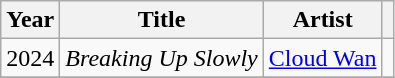<table class="wikitable">
<tr>
<th>Year</th>
<th>Title</th>
<th>Artist</th>
<th scope="col"></th>
</tr>
<tr>
<td>2024</td>
<td><em>Breaking Up Slowly</em></td>
<td><a href='#'>Cloud Wan</a></td>
<td></td>
</tr>
<tr>
</tr>
</table>
